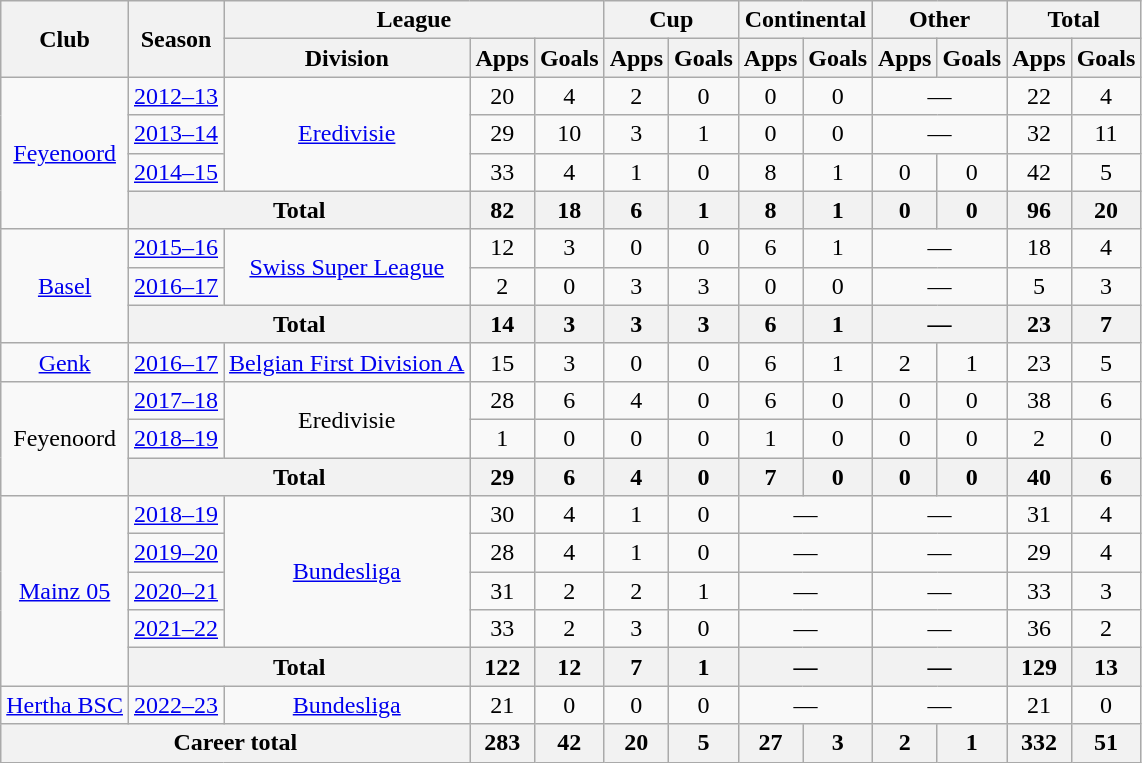<table class="wikitable" style="text-align:center">
<tr>
<th rowspan="2">Club</th>
<th rowspan="2">Season</th>
<th colspan="3">League</th>
<th colspan="2">Cup</th>
<th colspan="2">Continental</th>
<th colspan="2">Other</th>
<th colspan="2">Total</th>
</tr>
<tr>
<th>Division</th>
<th>Apps</th>
<th>Goals</th>
<th>Apps</th>
<th>Goals</th>
<th>Apps</th>
<th>Goals</th>
<th>Apps</th>
<th>Goals</th>
<th>Apps</th>
<th>Goals</th>
</tr>
<tr>
<td rowspan="4"><a href='#'>Feyenoord</a></td>
<td><a href='#'>2012–13</a></td>
<td rowspan="3"><a href='#'>Eredivisie</a></td>
<td>20</td>
<td>4</td>
<td>2</td>
<td>0</td>
<td>0</td>
<td>0</td>
<td colspan=2>—</td>
<td>22</td>
<td>4</td>
</tr>
<tr>
<td><a href='#'>2013–14</a></td>
<td>29</td>
<td>10</td>
<td>3</td>
<td>1</td>
<td>0</td>
<td>0</td>
<td colspan=2>—</td>
<td>32</td>
<td>11</td>
</tr>
<tr>
<td><a href='#'>2014–15</a></td>
<td>33</td>
<td>4</td>
<td>1</td>
<td>0</td>
<td>8</td>
<td>1</td>
<td>0</td>
<td>0</td>
<td>42</td>
<td>5</td>
</tr>
<tr>
<th colspan="2">Total</th>
<th>82</th>
<th>18</th>
<th>6</th>
<th>1</th>
<th>8</th>
<th>1</th>
<th>0</th>
<th>0</th>
<th>96</th>
<th>20</th>
</tr>
<tr>
<td rowspan="3"><a href='#'>Basel</a></td>
<td><a href='#'>2015–16</a></td>
<td rowspan="2"><a href='#'>Swiss Super League</a></td>
<td>12</td>
<td>3</td>
<td>0</td>
<td>0</td>
<td>6</td>
<td>1</td>
<td colspan=2>—</td>
<td>18</td>
<td>4</td>
</tr>
<tr>
<td><a href='#'>2016–17</a></td>
<td>2</td>
<td>0</td>
<td>3</td>
<td>3</td>
<td>0</td>
<td>0</td>
<td colspan=2>—</td>
<td>5</td>
<td>3</td>
</tr>
<tr>
<th colspan="2">Total</th>
<th>14</th>
<th>3</th>
<th>3</th>
<th>3</th>
<th>6</th>
<th>1</th>
<th colspan=2>—</th>
<th>23</th>
<th>7</th>
</tr>
<tr>
<td><a href='#'>Genk</a></td>
<td><a href='#'>2016–17</a></td>
<td><a href='#'>Belgian First Division A</a></td>
<td>15</td>
<td>3</td>
<td>0</td>
<td>0</td>
<td>6</td>
<td>1</td>
<td>2</td>
<td>1</td>
<td>23</td>
<td>5</td>
</tr>
<tr>
<td rowspan="3">Feyenoord</td>
<td><a href='#'>2017–18</a></td>
<td rowspan="2">Eredivisie</td>
<td>28</td>
<td>6</td>
<td>4</td>
<td>0</td>
<td>6</td>
<td>0</td>
<td>0</td>
<td>0</td>
<td>38</td>
<td>6</td>
</tr>
<tr>
<td><a href='#'>2018–19</a></td>
<td>1</td>
<td>0</td>
<td>0</td>
<td>0</td>
<td>1</td>
<td>0</td>
<td>0</td>
<td>0</td>
<td>2</td>
<td>0</td>
</tr>
<tr>
<th colspan="2">Total</th>
<th>29</th>
<th>6</th>
<th>4</th>
<th>0</th>
<th>7</th>
<th>0</th>
<th>0</th>
<th>0</th>
<th>40</th>
<th>6</th>
</tr>
<tr>
<td rowspan="5"><a href='#'>Mainz 05</a></td>
<td><a href='#'>2018–19</a></td>
<td rowspan="4"><a href='#'>Bundesliga</a></td>
<td>30</td>
<td>4</td>
<td>1</td>
<td>0</td>
<td colspan=2>—</td>
<td colspan=2>—</td>
<td>31</td>
<td>4</td>
</tr>
<tr>
<td><a href='#'>2019–20</a></td>
<td>28</td>
<td>4</td>
<td>1</td>
<td>0</td>
<td colspan=2>—</td>
<td colspan=2>—</td>
<td>29</td>
<td>4</td>
</tr>
<tr>
<td><a href='#'>2020–21</a></td>
<td>31</td>
<td>2</td>
<td>2</td>
<td>1</td>
<td colspan=2>—</td>
<td colspan=2>—</td>
<td>33</td>
<td>3</td>
</tr>
<tr>
<td><a href='#'>2021–22</a></td>
<td>33</td>
<td>2</td>
<td>3</td>
<td>0</td>
<td colspan=2>—</td>
<td colspan=2>—</td>
<td>36</td>
<td>2</td>
</tr>
<tr>
<th colspan="2">Total</th>
<th>122</th>
<th>12</th>
<th>7</th>
<th>1</th>
<th colspan=2>—</th>
<th colspan=2>—</th>
<th>129</th>
<th>13</th>
</tr>
<tr>
<td><a href='#'>Hertha BSC</a></td>
<td><a href='#'>2022–23</a></td>
<td><a href='#'>Bundesliga</a></td>
<td>21</td>
<td>0</td>
<td>0</td>
<td>0</td>
<td colspan=2>—</td>
<td colspan=2>—</td>
<td>21</td>
<td>0</td>
</tr>
<tr>
<th colspan="3">Career total</th>
<th>283</th>
<th>42</th>
<th>20</th>
<th>5</th>
<th>27</th>
<th>3</th>
<th>2</th>
<th>1</th>
<th>332</th>
<th>51</th>
</tr>
</table>
